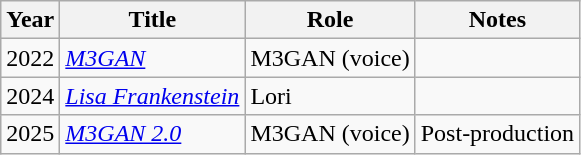<table class="wikitable sortable">
<tr>
<th>Year</th>
<th>Title</th>
<th>Role</th>
<th class="unsortable">Notes</th>
</tr>
<tr>
<td>2022</td>
<td><em><a href='#'>M3GAN</a></em></td>
<td>M3GAN (voice)</td>
<td></td>
</tr>
<tr>
<td>2024</td>
<td><em><a href='#'>Lisa Frankenstein</a></em></td>
<td>Lori</td>
<td></td>
</tr>
<tr>
<td>2025</td>
<td><em><a href='#'>M3GAN 2.0</a></em></td>
<td>M3GAN (voice)</td>
<td>Post-production</td>
</tr>
</table>
